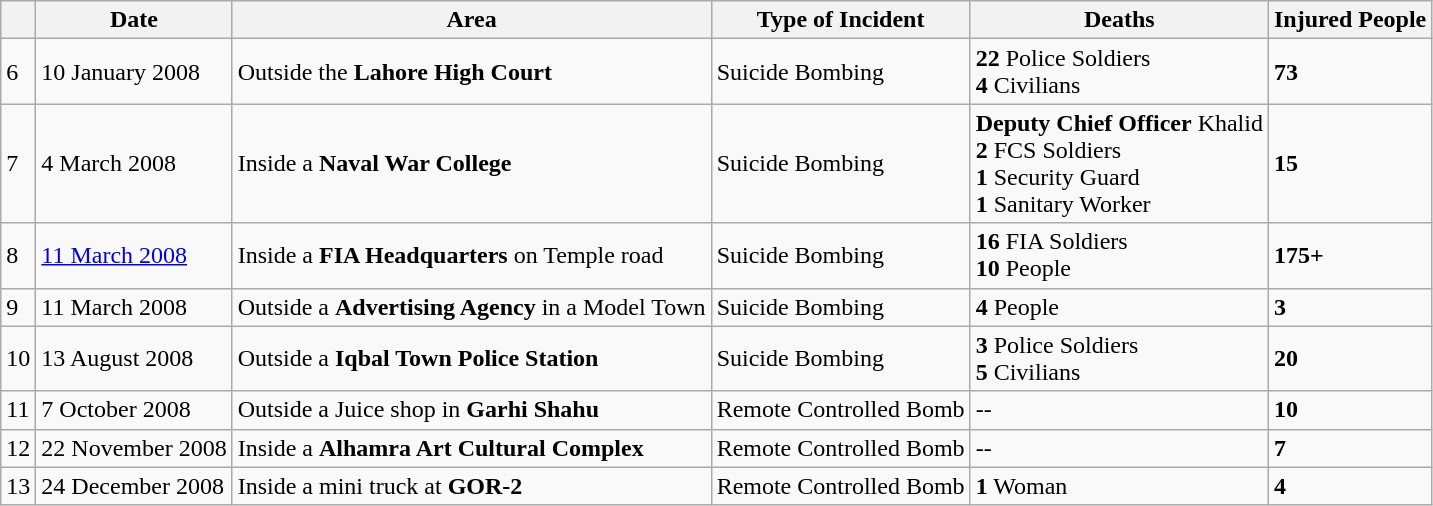<table class="wikitable sortable">
<tr>
<th></th>
<th>Date</th>
<th>Area</th>
<th>Type of Incident</th>
<th>Deaths</th>
<th>Injured People</th>
</tr>
<tr>
<td>6</td>
<td>10 January 2008 </td>
<td>Outside the <strong>Lahore High Court</strong></td>
<td>Suicide Bombing</td>
<td><strong>22</strong> Police Soldiers <br><strong>4</strong> Civilians</td>
<td><strong>73</strong></td>
</tr>
<tr>
<td>7</td>
<td>4 March 2008 </td>
<td>Inside a <strong>Naval War College</strong></td>
<td>Suicide Bombing</td>
<td><strong>Deputy Chief Officer</strong> Khalid <br> <strong>2</strong> FCS Soldiers <br> <strong>1</strong> Security Guard <br> <strong>1</strong> Sanitary Worker</td>
<td><strong>15</strong></td>
</tr>
<tr>
<td>8</td>
<td><a href='#'>11 March 2008</a></td>
<td>Inside a <strong>FIA Headquarters</strong> on Temple road</td>
<td>Suicide Bombing</td>
<td><strong>16</strong> FIA Soldiers <br> <strong>10</strong> People</td>
<td><strong>175+</strong></td>
</tr>
<tr>
<td>9</td>
<td>11 March 2008 </td>
<td>Outside a <strong>Advertising Agency</strong> in a Model Town</td>
<td>Suicide Bombing</td>
<td><strong>4</strong> People</td>
<td><strong>3</strong></td>
</tr>
<tr>
<td>10</td>
<td>13 August 2008 </td>
<td>Outside a <strong>Iqbal Town Police Station</strong></td>
<td>Suicide Bombing</td>
<td><strong>3</strong> Police Soldiers <br><strong>5</strong> Civilians</td>
<td><strong>20</strong></td>
</tr>
<tr>
<td>11</td>
<td>7 October 2008 </td>
<td>Outside a Juice shop in <strong>Garhi Shahu</strong></td>
<td>Remote Controlled Bomb</td>
<td>--</td>
<td><strong>10</strong></td>
</tr>
<tr>
<td>12</td>
<td>22 November 2008 </td>
<td>Inside a <strong>Alhamra Art Cultural Complex</strong></td>
<td>Remote Controlled Bomb</td>
<td>--</td>
<td><strong>7</strong></td>
</tr>
<tr>
<td>13</td>
<td>24 December 2008 </td>
<td>Inside a mini truck at <strong>GOR-2</strong></td>
<td>Remote Controlled Bomb</td>
<td><strong>1</strong> Woman</td>
<td><strong>4</strong></td>
</tr>
</table>
